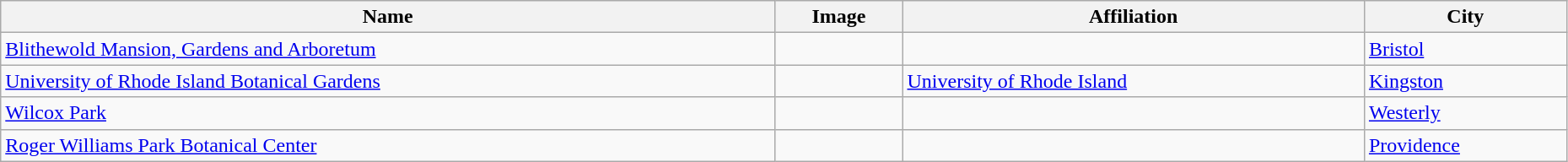<table class="wikitable" style="width:98%">
<tr>
<th>Name</th>
<th>Image</th>
<th>Affiliation</th>
<th>City</th>
</tr>
<tr>
<td><a href='#'>Blithewold Mansion, Gardens and Arboretum</a></td>
<td></td>
<td></td>
<td><a href='#'>Bristol</a></td>
</tr>
<tr>
<td><a href='#'>University of Rhode Island Botanical Gardens</a></td>
<td></td>
<td><a href='#'>University of Rhode Island</a></td>
<td><a href='#'>Kingston</a></td>
</tr>
<tr>
<td><a href='#'>Wilcox Park</a></td>
<td></td>
<td></td>
<td><a href='#'>Westerly</a></td>
</tr>
<tr>
<td><a href='#'>Roger Williams Park Botanical Center</a></td>
<td></td>
<td></td>
<td><a href='#'>Providence</a></td>
</tr>
</table>
